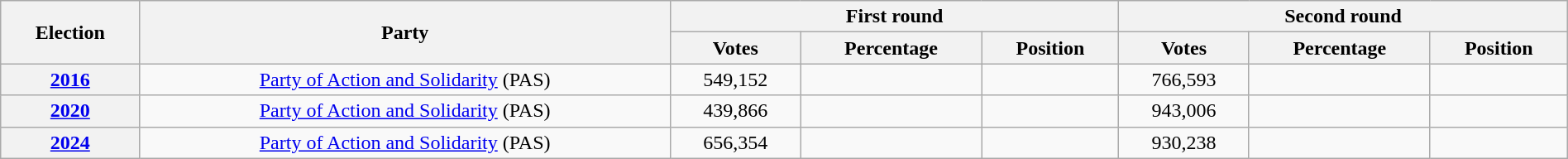<table class="wikitable" style="width:100%;">
<tr>
<th rowspan="2">Election</th>
<th rowspan="2">Party</th>
<th colspan="3">First round</th>
<th colspan="3">Second round</th>
</tr>
<tr>
<th>Votes</th>
<th>Percentage</th>
<th>Position</th>
<th>Votes</th>
<th>Percentage</th>
<th>Position</th>
</tr>
<tr style="text-align:center;">
<th><a href='#'>2016</a></th>
<td><a href='#'>Party of Action and Solidarity</a> (PAS)</td>
<td>549,152</td>
<td></td>
<td></td>
<td>766,593</td>
<td></td>
<td></td>
</tr>
<tr style="text-align:center;">
<th><a href='#'>2020</a></th>
<td><a href='#'>Party of Action and Solidarity</a> (PAS)</td>
<td>439,866</td>
<td></td>
<td></td>
<td>943,006</td>
<td></td>
<td></td>
</tr>
<tr style="text-align:center;">
<th><a href='#'>2024</a></th>
<td><a href='#'>Party of Action and Solidarity</a> (PAS)</td>
<td>656,354</td>
<td></td>
<td></td>
<td>930,238</td>
<td></td>
<td></td>
</tr>
</table>
